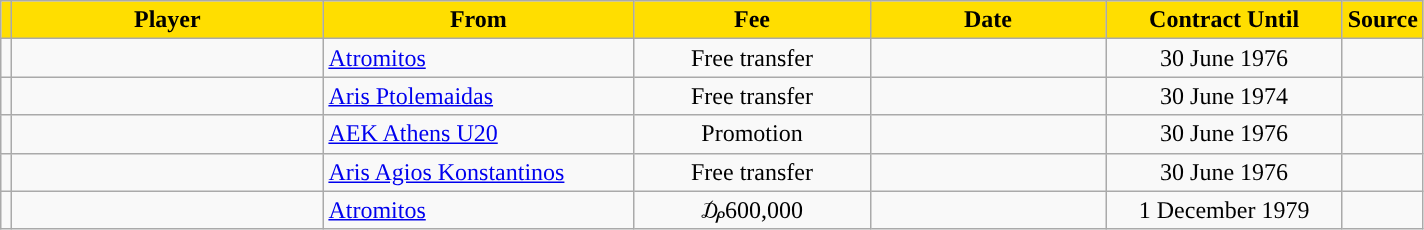<table class="wikitable sortable">
<tr>
<th style="background:#FFDE00"></th>
<th width=200 style="background:#FFDE00">Player</th>
<th width=200 style="background:#FFDE00">From</th>
<th width=150 style="background:#FFDE00">Fee</th>
<th width=150 style="background:#FFDE00">Date</th>
<th width=150 style="background:#FFDE00">Contract Until</th>
<th style="background:#FFDE00">Source</th>
</tr>
<tr>
<td align=center></td>
<td></td>
<td> <a href='#'>Atromitos</a></td>
<td align=center>Free transfer</td>
<td align=center></td>
<td align=center>30 June 1976</td>
<td align=center></td>
</tr>
<tr>
<td align=center></td>
<td></td>
<td> <a href='#'>Aris Ptolemaidas</a></td>
<td align=center>Free transfer</td>
<td align=center></td>
<td align=center>30 June 1974</td>
<td align=center></td>
</tr>
<tr>
<td align=center></td>
<td></td>
<td> <a href='#'>AEK Athens U20</a></td>
<td align=center>Promotion</td>
<td align=center></td>
<td align=center>30 June 1976</td>
<td align=center></td>
</tr>
<tr>
<td align=center></td>
<td></td>
<td> <a href='#'>Aris Agios Konstantinos</a></td>
<td align=center>Free transfer</td>
<td align=center></td>
<td align=center>30 June 1976</td>
<td align=center></td>
</tr>
<tr>
<td align=center></td>
<td></td>
<td> <a href='#'>Atromitos</a></td>
<td align=center>₯600,000</td>
<td align=center></td>
<td align=center>1 December 1979</td>
<td align=center></td>
</tr>
</table>
